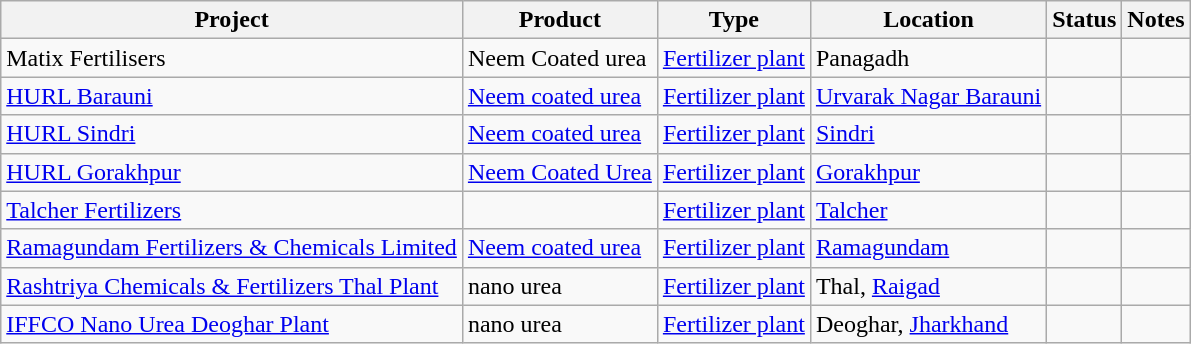<table class="wikitable sortable">
<tr>
<th>Project</th>
<th>Product</th>
<th>Type</th>
<th>Location</th>
<th>Status</th>
<th>Notes</th>
</tr>
<tr>
<td>Matix Fertilisers</td>
<td>Neem Coated urea</td>
<td><a href='#'>Fertilizer plant</a></td>
<td>Panagadh</td>
<td></td>
<td></td>
</tr>
<tr>
<td><a href='#'>HURL Barauni</a></td>
<td><a href='#'>Neem coated urea</a></td>
<td><a href='#'>Fertilizer plant</a></td>
<td><a href='#'>Urvarak Nagar Barauni</a></td>
<td></td>
<td></td>
</tr>
<tr>
<td><a href='#'>HURL Sindri</a></td>
<td><a href='#'>Neem coated urea</a></td>
<td><a href='#'>Fertilizer plant</a></td>
<td><a href='#'>Sindri</a></td>
<td></td>
<td></td>
</tr>
<tr>
<td><a href='#'>HURL Gorakhpur</a></td>
<td><a href='#'>Neem Coated Urea</a></td>
<td><a href='#'>Fertilizer plant</a></td>
<td><a href='#'>Gorakhpur</a></td>
<td></td>
<td></td>
</tr>
<tr>
<td><a href='#'>Talcher Fertilizers</a></td>
<td></td>
<td><a href='#'>Fertilizer plant</a></td>
<td><a href='#'>Talcher</a></td>
<td></td>
<td></td>
</tr>
<tr>
<td><a href='#'>Ramagundam Fertilizers & Chemicals Limited</a></td>
<td><a href='#'>Neem coated urea</a></td>
<td><a href='#'>Fertilizer plant</a></td>
<td><a href='#'>Ramagundam</a></td>
<td></td>
<td></td>
</tr>
<tr>
<td><a href='#'>Rashtriya Chemicals & Fertilizers Thal Plant</a></td>
<td>nano urea</td>
<td><a href='#'>Fertilizer plant</a></td>
<td>Thal, <a href='#'>Raigad</a></td>
<td></td>
<td></td>
</tr>
<tr>
<td><a href='#'>IFFCO Nano Urea Deoghar Plant</a></td>
<td>nano urea</td>
<td><a href='#'>Fertilizer plant</a></td>
<td>Deoghar, <a href='#'>Jharkhand</a></td>
<td></td>
<td></td>
</tr>
</table>
